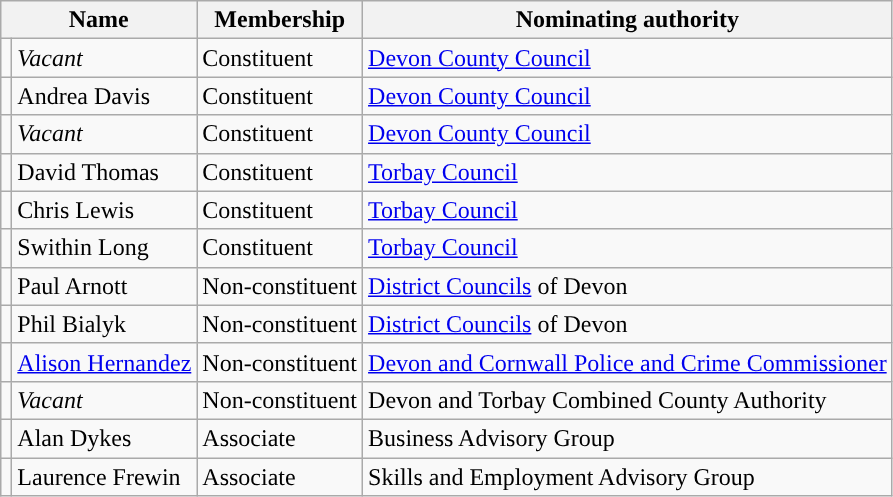<table class="wikitable sortable">
<tr>
<th colspan=2>Name</th>
<th>Membership</th>
<th>Nominating authority</th>
</tr>
<tr>
<td></td>
<td><em>Vacant</em></td>
<td>Constituent</td>
<td><a href='#'>Devon County Council</a></td>
</tr>
<tr>
<td style="background:"></td>
<td>Andrea Davis</td>
<td>Constituent</td>
<td><a href='#'>Devon County Council</a></td>
</tr>
<tr>
<td></td>
<td><em>Vacant</em></td>
<td>Constituent</td>
<td><a href='#'>Devon County Council</a></td>
</tr>
<tr>
<td style="background:"></td>
<td>David Thomas</td>
<td>Constituent</td>
<td><a href='#'>Torbay Council</a></td>
</tr>
<tr>
<td style="background:"></td>
<td>Chris Lewis</td>
<td>Constituent</td>
<td><a href='#'>Torbay Council</a></td>
</tr>
<tr>
<td style="background:"></td>
<td>Swithin Long</td>
<td>Constituent</td>
<td><a href='#'>Torbay Council</a></td>
</tr>
<tr>
<td style="background:"></td>
<td>Paul Arnott</td>
<td>Non-constituent</td>
<td><a href='#'>District Councils</a> of Devon</td>
</tr>
<tr>
<td style="background:"></td>
<td>Phil Bialyk</td>
<td>Non-constituent</td>
<td><a href='#'>District Councils</a> of Devon</td>
</tr>
<tr>
<td style="background:"></td>
<td><a href='#'>Alison Hernandez</a></td>
<td>Non-constituent</td>
<td><a href='#'>Devon and Cornwall Police and Crime Commissioner</a></td>
</tr>
<tr>
<td></td>
<td><em>Vacant</em></td>
<td>Non-constituent</td>
<td>Devon and Torbay Combined County Authority</td>
</tr>
<tr>
<td></td>
<td>Alan Dykes</td>
<td>Associate</td>
<td>Business Advisory Group</td>
</tr>
<tr>
<td></td>
<td>Laurence Frewin</td>
<td>Associate</td>
<td>Skills and Employment Advisory Group</td>
</tr>
</table>
